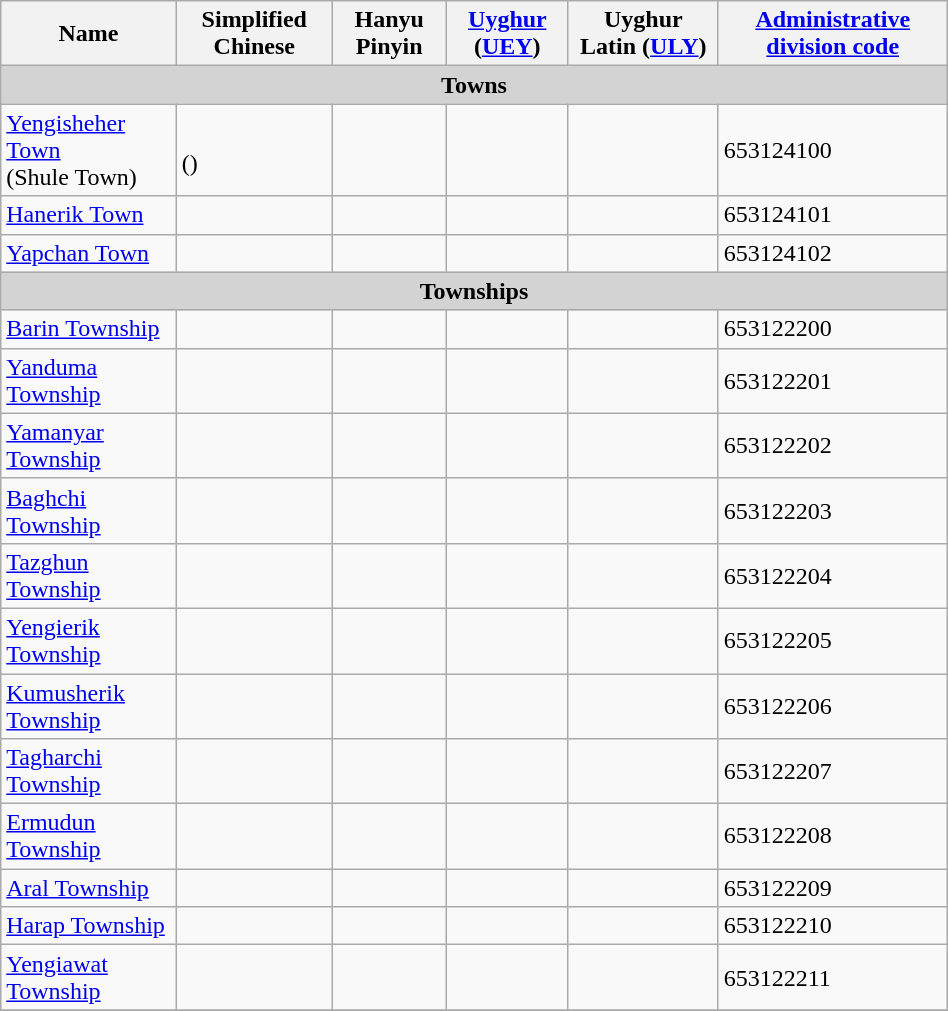<table class="wikitable" align="center" style="width:50%; border="1">
<tr>
<th>Name</th>
<th>Simplified Chinese</th>
<th>Hanyu Pinyin</th>
<th><a href='#'>Uyghur</a> (<a href='#'>UEY</a>)</th>
<th>Uyghur Latin (<a href='#'>ULY</a>)</th>
<th><a href='#'>Administrative division code</a></th>
</tr>
<tr>
<td colspan="7"  style="text-align:center; background:#d3d3d3;"><strong>Towns</strong></td>
</tr>
<tr --------->
<td><a href='#'>Yengisheher Town</a><br>(Shule Town)</td>
<td><br>()</td>
<td></td>
<td></td>
<td></td>
<td>653124100</td>
</tr>
<tr>
<td><a href='#'>Hanerik Town</a></td>
<td></td>
<td></td>
<td></td>
<td></td>
<td>653124101</td>
</tr>
<tr>
<td><a href='#'>Yapchan Town</a></td>
<td></td>
<td></td>
<td></td>
<td></td>
<td>653124102</td>
</tr>
<tr --------->
<td colspan="7"  style="text-align:center; background:#d3d3d3;"><strong>Townships</strong></td>
</tr>
<tr --------->
<td><a href='#'>Barin Township</a></td>
<td></td>
<td></td>
<td></td>
<td></td>
<td>653122200</td>
</tr>
<tr>
<td><a href='#'>Yanduma Township</a></td>
<td></td>
<td></td>
<td></td>
<td></td>
<td>653122201</td>
</tr>
<tr>
<td><a href='#'>Yamanyar Township</a></td>
<td></td>
<td></td>
<td></td>
<td></td>
<td>653122202</td>
</tr>
<tr>
<td><a href='#'>Baghchi Township</a></td>
<td></td>
<td></td>
<td></td>
<td></td>
<td>653122203</td>
</tr>
<tr>
<td><a href='#'>Tazghun Township</a></td>
<td></td>
<td></td>
<td></td>
<td></td>
<td>653122204</td>
</tr>
<tr>
<td><a href='#'>Yengierik Township</a></td>
<td></td>
<td></td>
<td></td>
<td></td>
<td>653122205</td>
</tr>
<tr>
<td><a href='#'>Kumusherik Township</a></td>
<td></td>
<td></td>
<td></td>
<td></td>
<td>653122206</td>
</tr>
<tr>
<td><a href='#'>Tagharchi Township</a></td>
<td></td>
<td></td>
<td></td>
<td></td>
<td>653122207</td>
</tr>
<tr>
<td><a href='#'>Ermudun Township</a></td>
<td></td>
<td></td>
<td></td>
<td></td>
<td>653122208</td>
</tr>
<tr>
<td><a href='#'>Aral Township</a></td>
<td></td>
<td></td>
<td></td>
<td></td>
<td>653122209</td>
</tr>
<tr>
<td><a href='#'>Harap Township</a></td>
<td></td>
<td></td>
<td></td>
<td></td>
<td>653122210</td>
</tr>
<tr>
<td><a href='#'>Yengiawat Township</a></td>
<td></td>
<td></td>
<td></td>
<td></td>
<td>653122211</td>
</tr>
<tr>
</tr>
</table>
